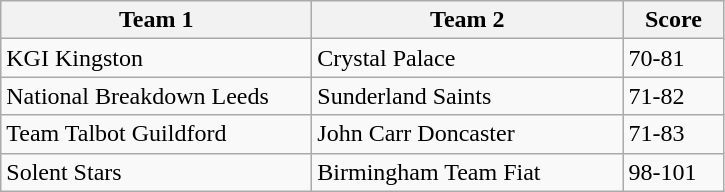<table class="wikitable" style="font-size: 100%">
<tr>
<th width=200>Team 1</th>
<th width=200>Team 2</th>
<th width=60>Score</th>
</tr>
<tr>
<td>KGI Kingston</td>
<td>Crystal Palace</td>
<td>70-81</td>
</tr>
<tr>
<td>National Breakdown Leeds</td>
<td>Sunderland Saints</td>
<td>71-82</td>
</tr>
<tr>
<td>Team Talbot Guildford</td>
<td>John Carr Doncaster</td>
<td>71-83</td>
</tr>
<tr>
<td>Solent Stars</td>
<td>Birmingham  Team Fiat</td>
<td>98-101</td>
</tr>
</table>
